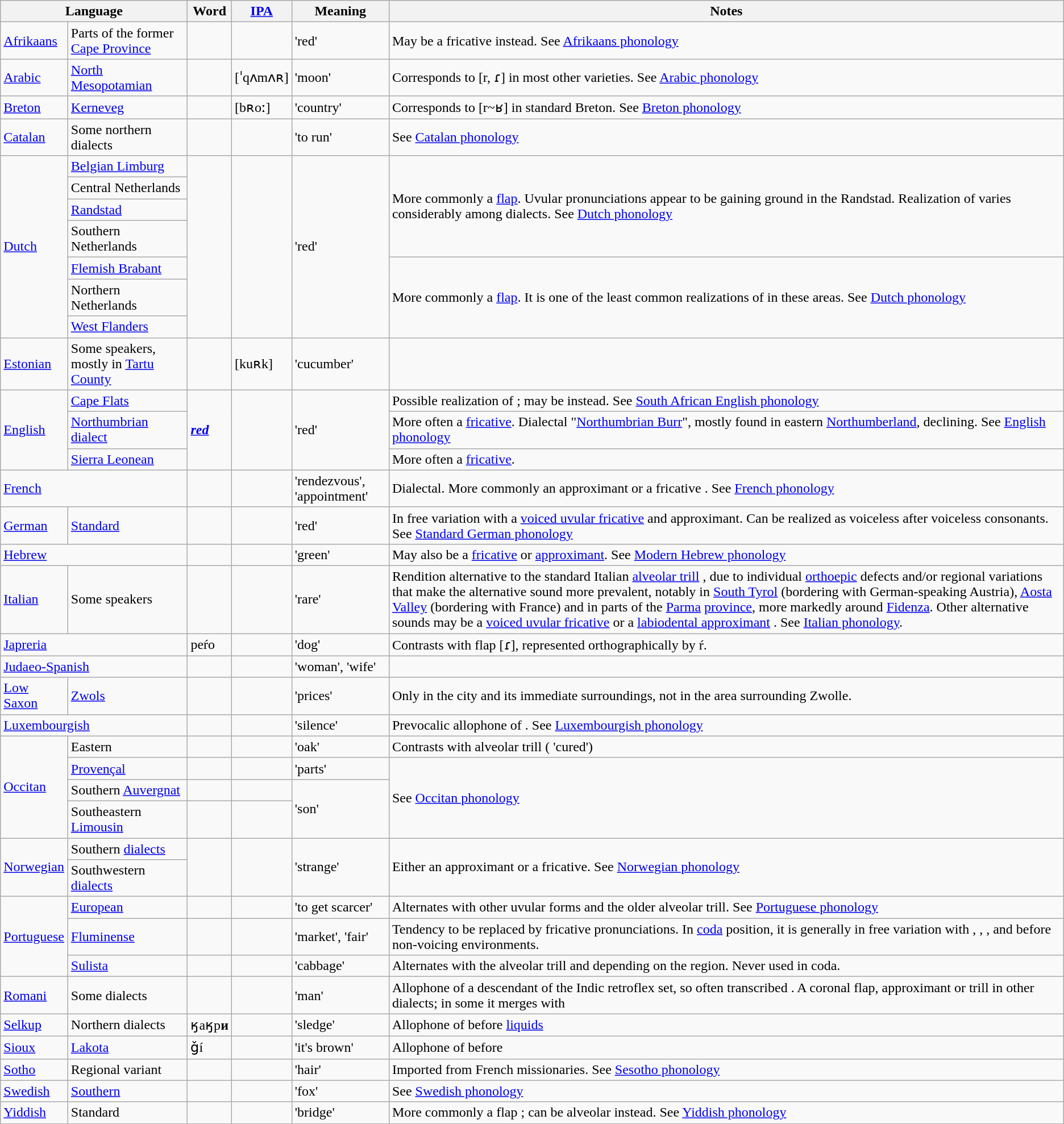<table class="wikitable">
<tr>
<th colspan=2>Language</th>
<th>Word</th>
<th><a href='#'>IPA</a></th>
<th>Meaning</th>
<th>Notes</th>
</tr>
<tr>
<td><a href='#'>Afrikaans</a></td>
<td>Parts of the former <a href='#'>Cape Province</a></td>
<td></td>
<td></td>
<td>'red'</td>
<td>May be a fricative  instead. See <a href='#'>Afrikaans phonology</a></td>
</tr>
<tr>
<td><a href='#'>Arabic</a></td>
<td><a href='#'>North Mesopotamian</a></td>
<td></td>
<td>[ˈqʌmʌʀ]</td>
<td>'moon'</td>
<td>Corresponds to [r, ɾ] in most other varieties. See <a href='#'>Arabic phonology</a></td>
</tr>
<tr>
<td><a href='#'>Breton</a></td>
<td><a href='#'>Kerneveg</a></td>
<td></td>
<td>[bʀoː]</td>
<td>'country'</td>
<td>Corresponds to [r~ʁ] in standard Breton. See <a href='#'>Breton phonology</a></td>
</tr>
<tr>
<td><a href='#'>Catalan</a></td>
<td>Some northern dialects</td>
<td></td>
<td></td>
<td>'to run'</td>
<td>See <a href='#'>Catalan phonology</a></td>
</tr>
<tr>
<td rowspan=7><a href='#'>Dutch</a></td>
<td><a href='#'>Belgian Limburg</a></td>
<td rowspan=7></td>
<td rowspan=7></td>
<td rowspan=7>'red'</td>
<td rowspan=4>More commonly a <a href='#'>flap</a>.  Uvular pronunciations appear to be gaining ground in the Randstad. Realization of  varies considerably among dialects. See <a href='#'>Dutch phonology</a></td>
</tr>
<tr>
<td>Central Netherlands</td>
</tr>
<tr>
<td><a href='#'>Randstad</a></td>
</tr>
<tr>
<td>Southern Netherlands</td>
</tr>
<tr>
<td><a href='#'>Flemish Brabant</a></td>
<td rowspan="3">More commonly a <a href='#'>flap</a>. It is one of the least common realizations of  in these areas. See <a href='#'>Dutch phonology</a></td>
</tr>
<tr>
<td>Northern Netherlands</td>
</tr>
<tr>
<td><a href='#'>West Flanders</a></td>
</tr>
<tr>
<td><a href='#'>Estonian</a></td>
<td>Some speakers, mostly in <a href='#'>Tartu County</a></td>
<td></td>
<td>[kuʀk]</td>
<td>'cucumber'</td>
</tr>
<tr>
<td rowspan=3><a href='#'>English</a></td>
<td><a href='#'>Cape Flats</a></td>
<td rowspan=3><a href='#'><strong><em>r<strong>ed<em></a></td>
<td rowspan=3></td>
<td rowspan=3>'red'</td>
<td>Possible realization of ; may be  instead. See <a href='#'>South African English phonology</a></td>
</tr>
<tr>
<td><a href='#'>Northumbrian dialect</a></td>
<td>More often a <a href='#'>fricative</a>. Dialectal "<a href='#'>Northumbrian Burr</a>", mostly found in eastern <a href='#'>Northumberland</a>, declining. See <a href='#'>English phonology</a></td>
</tr>
<tr>
<td><a href='#'>Sierra Leonean</a></td>
<td>More often a <a href='#'>fricative</a>.</td>
</tr>
<tr>
<td colspan=2><a href='#'>French</a></td>
<td></td>
<td></td>
<td>'rendezvous', 'appointment'</td>
<td>Dialectal. More commonly an approximant or a fricative . See <a href='#'>French phonology</a></td>
</tr>
<tr>
<td><a href='#'>German</a></td>
<td><a href='#'>Standard</a></td>
<td></td>
<td></td>
<td>'red'</td>
<td>In free variation with a <a href='#'>voiced uvular fricative</a> and approximant. Can be realized as voiceless after voiceless consonants. See <a href='#'>Standard German phonology</a></td>
</tr>
<tr>
<td colspan=2><a href='#'>Hebrew</a></td>
<td></td>
<td></td>
<td>'green'</td>
<td>May also be a <a href='#'>fricative</a> or <a href='#'>approximant</a>. See <a href='#'>Modern Hebrew phonology</a></td>
</tr>
<tr>
<td><a href='#'>Italian</a></td>
<td>Some speakers</td>
<td></td>
<td></td>
<td>'rare'</td>
<td>Rendition alternative to the standard Italian <a href='#'>alveolar trill</a> , due to individual <a href='#'>orthoepic</a> defects and/or regional variations that make the alternative sound more prevalent, notably in <a href='#'>South Tyrol</a> (bordering with German-speaking Austria), <a href='#'>Aosta Valley</a> (bordering with France) and in parts of the <a href='#'>Parma</a> <a href='#'>province</a>, more markedly around <a href='#'>Fidenza</a>. Other alternative sounds may be a <a href='#'>voiced uvular fricative</a>  or a <a href='#'>labiodental approximant</a> . See <a href='#'>Italian phonology</a>.</td>
</tr>
<tr>
<td colspan="2"><a href='#'>Japreria</a></td>
<td></em>peŕo<em></td>
<td></td>
<td>'dog'</td>
<td>Contrasts with flap [ɾ], represented orthographically by ŕ.</td>
</tr>
<tr>
<td colspan=2><a href='#'>Judaeo-Spanish</a></td>
<td></td>
<td></td>
<td>'woman', 'wife'</td>
<td></td>
</tr>
<tr>
<td rowspan=1><a href='#'>Low Saxon</a></td>
<td><a href='#'>Zwols</a></td>
<td></td>
<td></td>
<td rowspan=1>'prices'</td>
<td>Only in the city and its immediate surroundings, not in the area surrounding Zwolle.</td>
</tr>
<tr>
<td colspan="2"><a href='#'>Luxembourgish</a></td>
<td></td>
<td></td>
<td>'silence'</td>
<td>Prevocalic allophone of . See <a href='#'>Luxembourgish phonology</a></td>
</tr>
<tr>
<td rowspan=4><a href='#'>Occitan</a></td>
<td>Eastern</td>
<td></td>
<td></td>
<td>'oak'</td>
<td>Contrasts with alveolar trill ( 'cured')</td>
</tr>
<tr>
<td><a href='#'>Provençal</a></td>
<td></td>
<td></td>
<td>'parts'</td>
<td rowspan=3>See <a href='#'>Occitan phonology</a></td>
</tr>
<tr>
<td>Southern <a href='#'>Auvergnat</a></td>
<td></td>
<td></td>
<td rowspan=2>'son'</td>
</tr>
<tr>
<td>Southeastern <a href='#'>Limousin</a></td>
<td></td>
<td></td>
</tr>
<tr>
<td rowspan="2"><a href='#'>Norwegian</a></td>
<td>Southern <a href='#'>dialects</a></td>
<td rowspan="2"></td>
<td rowspan="2"></td>
<td rowspan="2">'strange'</td>
<td rowspan="2">Either an approximant or a fricative. See <a href='#'>Norwegian phonology</a></td>
</tr>
<tr>
<td>Southwestern <a href='#'>dialects</a></td>
</tr>
<tr>
<td rowspan=3><a href='#'>Portuguese</a></td>
<td><a href='#'>European</a></td>
<td></td>
<td></td>
<td>'to get scarcer'</td>
<td>Alternates with other uvular forms and the older alveolar trill. See <a href='#'>Portuguese phonology</a></td>
</tr>
<tr>
<td><a href='#'>Fluminense</a></td>
<td></td>
<td></td>
<td>'market', 'fair'</td>
<td>Tendency to be replaced by fricative pronunciations. In <a href='#'>coda</a> position, it is generally in free variation with , , ,  and  before non-voicing environments.</td>
</tr>
<tr>
<td><a href='#'>Sulista</a></td>
<td></td>
<td></td>
<td>'cabbage'</td>
<td>Alternates with the alveolar trill and  depending on the region. Never used in coda.</td>
</tr>
<tr>
<td><a href='#'>Romani</a></td>
<td>Some dialects</td>
<td></td>
<td></td>
<td>'man'</td>
<td>Allophone of a descendant of the Indic retroflex set, so often transcribed . A coronal flap, approximant or trill in other dialects; in some it merges with </td>
</tr>
<tr>
<td><a href='#'>Selkup</a></td>
<td>Northern dialects</td>
<td>ӄа</strong>ӄр<strong>и</td>
<td></td>
<td>'sledge'</td>
<td>Allophone of  before <a href='#'>liquids</a></td>
</tr>
<tr>
<td><a href='#'>Sioux</a></td>
<td><a href='#'>Lakota</a></td>
<td></em></strong>ǧ</strong>í</em></td>
<td></td>
<td>'it's brown'</td>
<td>Allophone of  before </td>
</tr>
<tr>
<td><a href='#'>Sotho</a></td>
<td>Regional variant</td>
<td></td>
<td></td>
<td>'hair'</td>
<td>Imported from French missionaries. See <a href='#'>Sesotho phonology</a></td>
</tr>
<tr>
<td><a href='#'>Swedish</a></td>
<td><a href='#'>Southern</a></td>
<td></td>
<td></td>
<td>'fox'</td>
<td>See <a href='#'>Swedish phonology</a></td>
</tr>
<tr>
<td><a href='#'>Yiddish</a></td>
<td>Standard</td>
<td></td>
<td></td>
<td>'bridge'</td>
<td>More commonly a flap ; can be alveolar  instead. See <a href='#'>Yiddish phonology</a></td>
</tr>
</table>
